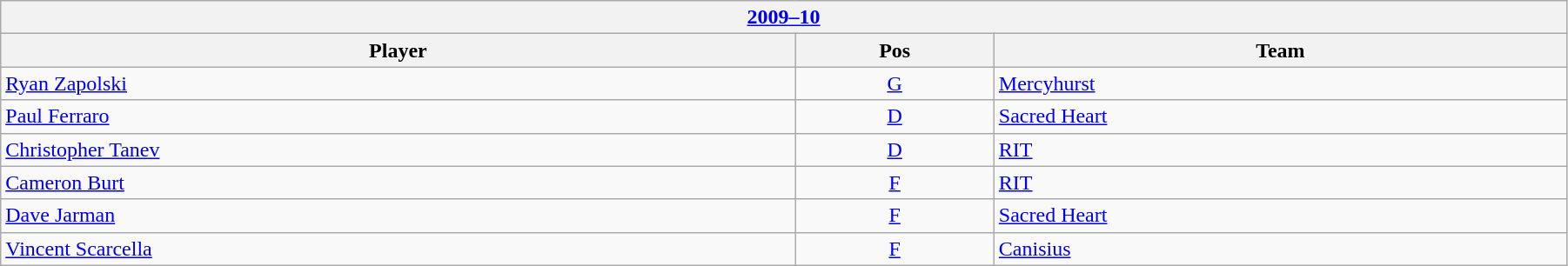<table class="wikitable" width=95%>
<tr>
<th colspan=3><a href='#'>2009–10</a></th>
</tr>
<tr>
<th>Player</th>
<th>Pos</th>
<th>Team</th>
</tr>
<tr>
<td><a href='#'>Ryan Zapolski</a></td>
<td style="text-align:center;"><a href='#'>G</a></td>
<td><a href='#'>Mercyhurst</a></td>
</tr>
<tr>
<td><a href='#'>Paul Ferraro</a></td>
<td style="text-align:center;"><a href='#'>D</a></td>
<td><a href='#'>Sacred Heart</a></td>
</tr>
<tr>
<td><a href='#'>Christopher Tanev</a></td>
<td style="text-align:center;"><a href='#'>D</a></td>
<td><a href='#'>RIT</a></td>
</tr>
<tr>
<td><a href='#'>Cameron Burt</a></td>
<td style="text-align:center;"><a href='#'>F</a></td>
<td><a href='#'>RIT</a></td>
</tr>
<tr>
<td><a href='#'>Dave Jarman</a></td>
<td style="text-align:center;"><a href='#'>F</a></td>
<td><a href='#'>Sacred Heart</a></td>
</tr>
<tr>
<td><a href='#'>Vincent Scarcella</a></td>
<td style="text-align:center;"><a href='#'>F</a></td>
<td><a href='#'>Canisius</a></td>
</tr>
</table>
